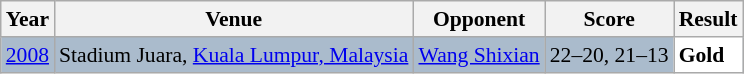<table class="sortable wikitable" style="font-size: 90%">
<tr>
<th>Year</th>
<th>Venue</th>
<th>Opponent</th>
<th>Score</th>
<th>Result</th>
</tr>
<tr style="background:#AABBCC">
<td align="center"><a href='#'>2008</a></td>
<td align="left">Stadium Juara, <a href='#'>Kuala Lumpur, Malaysia</a></td>
<td align="left"> <a href='#'>Wang Shixian</a></td>
<td align="left">22–20, 21–13</td>
<td style="text-align:left; background:white"> <strong>Gold</strong></td>
</tr>
</table>
